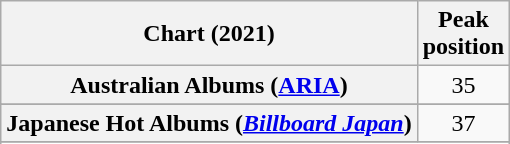<table class="wikitable sortable plainrowheaders" style="text-align:center">
<tr>
<th scope="col">Chart (2021)</th>
<th scope="col">Peak<br>position</th>
</tr>
<tr>
<th scope="row">Australian Albums (<a href='#'>ARIA</a>)</th>
<td>35</td>
</tr>
<tr>
</tr>
<tr>
</tr>
<tr>
</tr>
<tr>
</tr>
<tr>
<th scope="row">Japanese Hot Albums (<em><a href='#'>Billboard Japan</a></em>)</th>
<td>37</td>
</tr>
<tr>
</tr>
<tr>
</tr>
<tr>
</tr>
<tr>
</tr>
<tr>
</tr>
<tr>
</tr>
<tr>
</tr>
<tr>
</tr>
<tr>
</tr>
</table>
